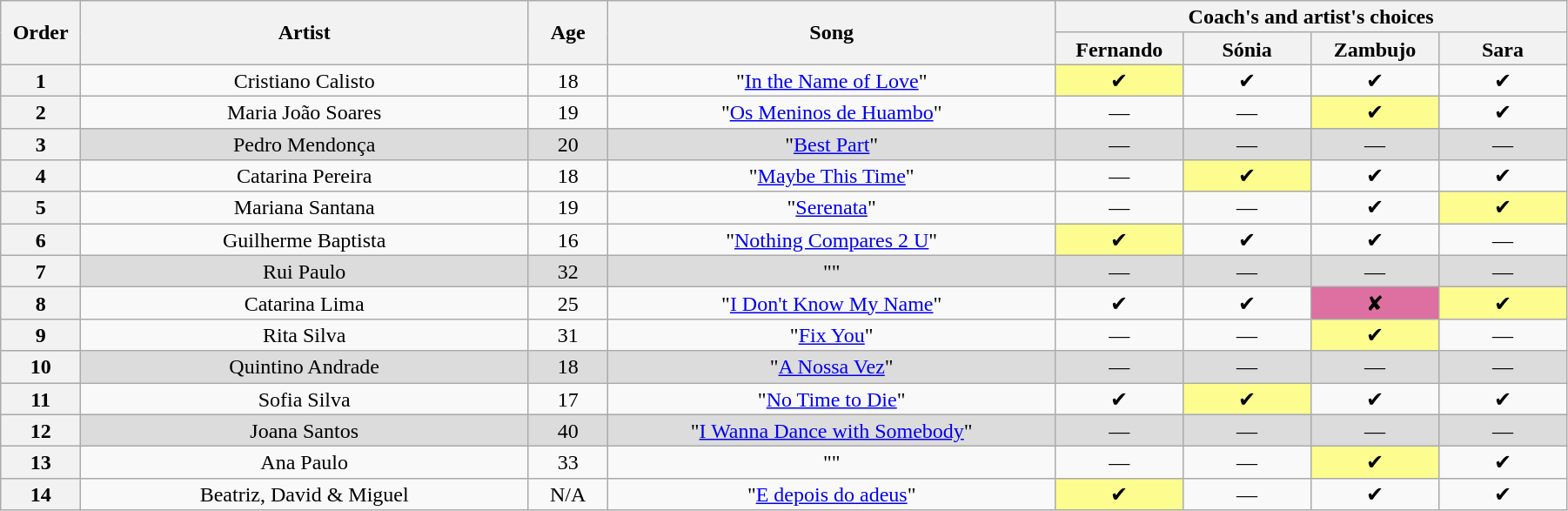<table class="wikitable" style="text-align:center; line-height:17px; width:95%">
<tr>
<th rowspan="2" width="05%">Order</th>
<th rowspan="2" width="28%">Artist</th>
<th rowspan="2" width="05%">Age</th>
<th rowspan="2" width="28%">Song</th>
<th colspan="4">Coach's and artist's choices</th>
</tr>
<tr>
<th width="08%">Fernando</th>
<th width="08%">Sónia</th>
<th width="08%">Zambujo</th>
<th width="08%">Sara</th>
</tr>
<tr>
<th>1</th>
<td>Cristiano Calisto</td>
<td>18</td>
<td>"<a href='#'>In the Name of Love</a>"</td>
<td style="background:#fdfc8f">✔</td>
<td>✔</td>
<td>✔</td>
<td>✔</td>
</tr>
<tr>
<th>2</th>
<td>Maria João Soares</td>
<td>19</td>
<td>"<a href='#'>Os Meninos de Huambo</a>"</td>
<td>—</td>
<td>—</td>
<td style="background:#fdfc8f">✔</td>
<td>✔</td>
</tr>
<tr style="background:#dcdcdc">
<th>3</th>
<td>Pedro Mendonça</td>
<td>20</td>
<td>"<a href='#'>Best Part</a>"</td>
<td>—</td>
<td>—</td>
<td>—</td>
<td>—</td>
</tr>
<tr>
<th>4</th>
<td>Catarina Pereira</td>
<td>18</td>
<td>"<a href='#'>Maybe This Time</a>"</td>
<td>—</td>
<td style="background:#fdfc8f">✔</td>
<td>✔</td>
<td>✔</td>
</tr>
<tr>
<th>5</th>
<td>Mariana Santana</td>
<td>19</td>
<td>"<a href='#'>Serenata</a>"</td>
<td>—</td>
<td>—</td>
<td>✔</td>
<td style="background:#fdfc8f">✔</td>
</tr>
<tr>
<th>6</th>
<td>Guilherme Baptista</td>
<td>16</td>
<td>"<a href='#'>Nothing Compares 2 U</a>"</td>
<td style="background:#fdfc8f">✔</td>
<td>✔</td>
<td>✔</td>
<td>—</td>
</tr>
<tr style="background:#dcdcdc">
<th>7</th>
<td>Rui Paulo</td>
<td>32</td>
<td>""</td>
<td>—</td>
<td>—</td>
<td>—</td>
<td>—</td>
</tr>
<tr>
<th>8</th>
<td>Catarina Lima</td>
<td>25</td>
<td>"<a href='#'>I Don't Know My Name</a>"</td>
<td>✔</td>
<td>✔</td>
<td style="background:#DE6FA1">✘</td>
<td style="background:#fdfc8f">✔</td>
</tr>
<tr>
<th>9</th>
<td>Rita Silva</td>
<td>31</td>
<td>"<a href='#'>Fix You</a>"</td>
<td>—</td>
<td>—</td>
<td style="background:#fdfc8f">✔</td>
<td>—</td>
</tr>
<tr style="background:#dcdcdc">
<th>10</th>
<td>Quintino Andrade</td>
<td>18</td>
<td>"<a href='#'>A Nossa Vez</a>"</td>
<td>—</td>
<td>—</td>
<td>—</td>
<td>—</td>
</tr>
<tr>
<th>11</th>
<td>Sofia Silva</td>
<td>17</td>
<td>"<a href='#'>No Time to Die</a>"</td>
<td>✔</td>
<td style="background:#fdfc8f">✔</td>
<td>✔</td>
<td>✔</td>
</tr>
<tr style="background:#dcdcdc">
<th>12</th>
<td>Joana Santos</td>
<td>40</td>
<td>"<a href='#'>I Wanna Dance with Somebody</a>"</td>
<td>—</td>
<td>—</td>
<td>—</td>
<td>—</td>
</tr>
<tr>
<th>13</th>
<td>Ana Paulo</td>
<td>33</td>
<td>""</td>
<td>—</td>
<td>—</td>
<td style="background:#fdfc8f">✔</td>
<td>✔</td>
</tr>
<tr>
<th>14</th>
<td>Beatriz, David & Miguel</td>
<td>N/A</td>
<td>"<a href='#'>E depois do adeus</a>"</td>
<td style="background:#fdfc8f">✔</td>
<td>—</td>
<td>✔</td>
<td>✔</td>
</tr>
</table>
